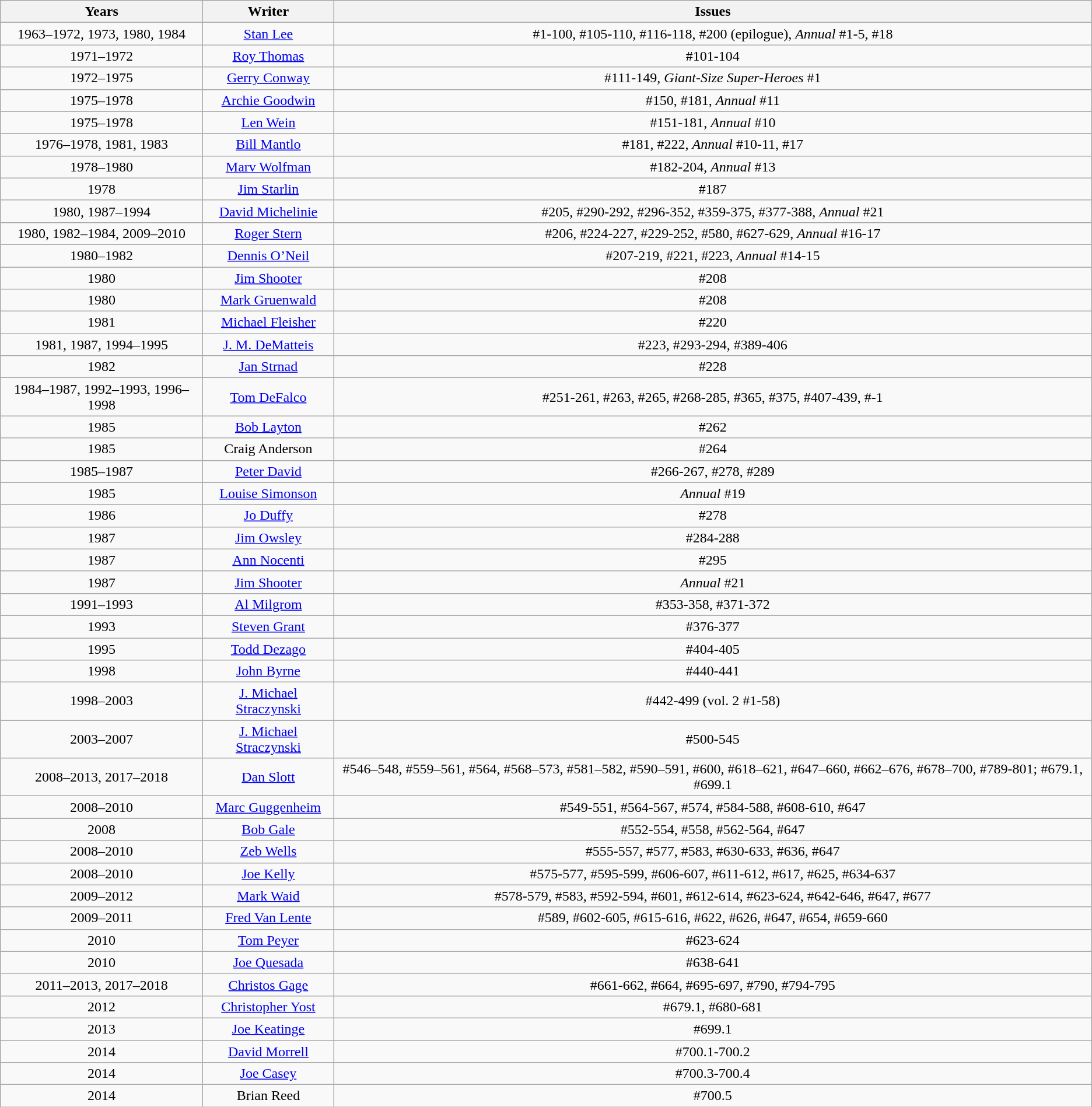<table class="wikitable">
<tr>
<th>Years</th>
<th>Writer</th>
<th>Issues</th>
</tr>
<tr>
<td align="center">1963–1972, 1973, 1980, 1984</td>
<td align="center"><a href='#'>Stan Lee</a></td>
<td align="center">#1-100, #105-110, #116-118, #200 (epilogue), <em>Annual</em> #1-5, #18</td>
</tr>
<tr>
<td align="center">1971–1972</td>
<td align="center"><a href='#'>Roy Thomas</a></td>
<td align="center">#101-104</td>
</tr>
<tr>
<td align="center">1972–1975</td>
<td align="center"><a href='#'>Gerry Conway</a></td>
<td align="center">#111-149, <em>Giant-Size Super-Heroes</em> #1</td>
</tr>
<tr>
<td align="center">1975–1978</td>
<td align="center"><a href='#'>Archie Goodwin</a></td>
<td align="center">#150, #181, <em>Annual</em> #11</td>
</tr>
<tr>
<td align="center">1975–1978</td>
<td align="center"><a href='#'>Len Wein</a></td>
<td align="center">#151-181, <em>Annual</em> #10</td>
</tr>
<tr>
<td align="center">1976–1978, 1981, 1983</td>
<td align="center"><a href='#'>Bill Mantlo</a></td>
<td align="center">#181, #222, <em>Annual</em> #10-11, #17</td>
</tr>
<tr>
<td align="center">1978–1980</td>
<td align="center"><a href='#'>Marv Wolfman</a></td>
<td align="center">#182-204, <em>Annual</em> #13</td>
</tr>
<tr>
<td align="center">1978</td>
<td align="center"><a href='#'>Jim Starlin</a></td>
<td align="center">#187</td>
</tr>
<tr>
<td align="center">1980, 1987–1994</td>
<td align="center"><a href='#'>David Michelinie</a></td>
<td align="center">#205, #290-292, #296-352, #359-375, #377-388, <em>Annual</em> #21</td>
</tr>
<tr>
<td align="center">1980, 1982–1984, 2009–2010</td>
<td align="center"><a href='#'>Roger Stern</a></td>
<td align="center">#206, #224-227, #229-252, #580, #627-629, <em>Annual</em> #16-17</td>
</tr>
<tr>
<td align="center">1980–1982</td>
<td align="center"><a href='#'>Dennis O’Neil</a></td>
<td align="center">#207-219, #221, #223, <em>Annual</em> #14-15</td>
</tr>
<tr>
<td align="center">1980</td>
<td align="center"><a href='#'>Jim Shooter</a></td>
<td align="center">#208</td>
</tr>
<tr>
<td align="center">1980</td>
<td align="center"><a href='#'>Mark Gruenwald</a></td>
<td align="center">#208</td>
</tr>
<tr>
<td align="center">1981</td>
<td align="center"><a href='#'>Michael Fleisher</a></td>
<td align="center">#220</td>
</tr>
<tr>
<td align="center">1981, 1987, 1994–1995</td>
<td align="center"><a href='#'>J. M. DeMatteis</a></td>
<td align="center">#223, #293-294, #389-406</td>
</tr>
<tr>
<td align="center">1982</td>
<td align="center"><a href='#'>Jan Strnad</a></td>
<td align="center">#228</td>
</tr>
<tr>
<td align="center">1984–1987, 1992–1993, 1996–1998</td>
<td align="center"><a href='#'>Tom DeFalco</a></td>
<td align="center">#251-261, #263, #265, #268-285, #365, #375, #407-439, #-1</td>
</tr>
<tr>
<td align="center">1985</td>
<td align="center"><a href='#'>Bob Layton</a></td>
<td align="center">#262</td>
</tr>
<tr>
<td align="center">1985</td>
<td align="center">Craig Anderson</td>
<td align="center">#264</td>
</tr>
<tr>
<td align="center">1985–1987</td>
<td align="center"><a href='#'>Peter David</a></td>
<td align="center">#266-267, #278, #289</td>
</tr>
<tr>
<td align="center">1985</td>
<td align="center"><a href='#'>Louise Simonson</a></td>
<td align="center"><em>Annual</em> #19</td>
</tr>
<tr>
<td align="center">1986</td>
<td align="center"><a href='#'>Jo Duffy</a></td>
<td align="center">#278</td>
</tr>
<tr>
<td align="center">1987</td>
<td align="center"><a href='#'>Jim Owsley</a></td>
<td align="center">#284-288</td>
</tr>
<tr>
<td align="center">1987</td>
<td align="center"><a href='#'>Ann Nocenti</a></td>
<td align="center">#295</td>
</tr>
<tr>
<td align="center">1987</td>
<td align="center"><a href='#'>Jim Shooter</a></td>
<td align="center"><em>Annual</em> #21</td>
</tr>
<tr>
<td align="center">1991–1993</td>
<td align="center"><a href='#'>Al Milgrom</a></td>
<td align="center">#353-358, #371-372</td>
</tr>
<tr>
<td align="center">1993</td>
<td align="center"><a href='#'>Steven Grant</a></td>
<td align="center">#376-377</td>
</tr>
<tr>
<td align="center">1995</td>
<td align="center"><a href='#'>Todd Dezago</a></td>
<td align="center">#404-405</td>
</tr>
<tr>
<td align="center">1998</td>
<td align="center"><a href='#'>John Byrne</a></td>
<td align="center">#440-441</td>
</tr>
<tr>
<td align="center">1998–2003</td>
<td align="center"><a href='#'>J. Michael Straczynski</a></td>
<td align="center">#442-499 (vol. 2 #1-58)</td>
</tr>
<tr>
<td align="center">2003–2007</td>
<td align="center"><a href='#'>J. Michael Straczynski</a></td>
<td align="center">#500-545</td>
</tr>
<tr>
<td align="center">2008–2013, 2017–2018</td>
<td align="center"><a href='#'>Dan Slott</a></td>
<td align="center">#546–548, #559–561, #564, #568–573, #581–582, #590–591, #600, #618–621, #647–660, #662–676, #678–700, #789-801; #679.1, #699.1</td>
</tr>
<tr>
<td align="center">2008–2010</td>
<td align="center"><a href='#'>Marc Guggenheim</a></td>
<td align="center">#549-551, #564-567, #574, #584-588, #608-610, #647</td>
</tr>
<tr>
<td align="center">2008</td>
<td align="center"><a href='#'>Bob Gale</a></td>
<td align="center">#552-554, #558, #562-564, #647</td>
</tr>
<tr>
<td align="center">2008–2010</td>
<td align="center"><a href='#'>Zeb Wells</a></td>
<td align="center">#555-557, #577, #583, #630-633, #636, #647</td>
</tr>
<tr>
<td align="center">2008–2010</td>
<td align="center"><a href='#'>Joe Kelly</a></td>
<td align="center">#575-577, #595-599, #606-607, #611-612, #617, #625, #634-637</td>
</tr>
<tr>
<td align="center">2009–2012</td>
<td align="center"><a href='#'>Mark Waid</a></td>
<td align="center">#578-579, #583, #592-594, #601, #612-614, #623-624, #642-646, #647, #677</td>
</tr>
<tr>
<td align="center">2009–2011</td>
<td align="center"><a href='#'>Fred Van Lente</a></td>
<td align="center">#589, #602-605, #615-616, #622, #626, #647, #654, #659-660</td>
</tr>
<tr>
<td align="center">2010</td>
<td align="center"><a href='#'>Tom Peyer</a></td>
<td align="center">#623-624</td>
</tr>
<tr>
<td align="center">2010</td>
<td align="center"><a href='#'>Joe Quesada</a></td>
<td align="center">#638-641</td>
</tr>
<tr>
<td align="center">2011–2013, 2017–2018</td>
<td align="center"><a href='#'>Christos Gage</a></td>
<td align="center">#661-662, #664, #695-697, #790, #794-795</td>
</tr>
<tr>
<td align="center">2012</td>
<td align="center"><a href='#'>Christopher Yost</a></td>
<td align="center">#679.1, #680-681</td>
</tr>
<tr>
<td align="center">2013</td>
<td align="center"><a href='#'>Joe Keatinge</a></td>
<td align="center">#699.1</td>
</tr>
<tr>
<td align="center">2014</td>
<td align="center"><a href='#'>David Morrell</a></td>
<td align="center">#700.1-700.2</td>
</tr>
<tr>
<td align="center">2014</td>
<td align="center"><a href='#'>Joe Casey</a></td>
<td align="center">#700.3-700.4</td>
</tr>
<tr>
<td align="center">2014</td>
<td align="center">Brian Reed</td>
<td align="center">#700.5</td>
</tr>
</table>
